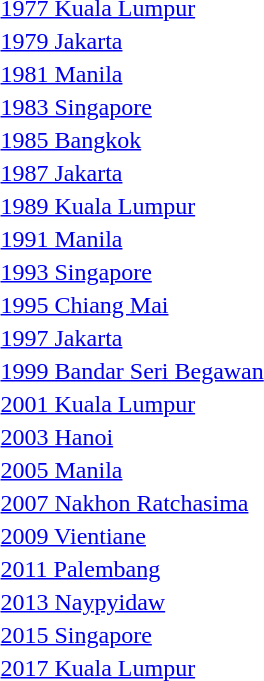<table>
<tr>
<td width=180><a href='#'>1977 Kuala Lumpur</a> <br> </td>
<td width=170></td>
<td></td>
<td width=170></td>
<td></td>
<td width=170></td>
<td></td>
</tr>
<tr>
<td><a href='#'>1979 Jakarta</a> <br> </td>
<td></td>
<td></td>
<td></td>
<td></td>
<td></td>
<td></td>
</tr>
<tr>
<td><a href='#'>1981 Manila</a> <br> </td>
<td></td>
<td></td>
<td></td>
<td></td>
<td></td>
<td></td>
</tr>
<tr>
<td><a href='#'>1983 Singapore</a> <br> </td>
<td></td>
<td></td>
<td></td>
<td></td>
<td></td>
<td></td>
</tr>
<tr>
<td><a href='#'>1985 Bangkok</a> <br> </td>
<td></td>
<td></td>
<td></td>
<td></td>
<td></td>
<td></td>
</tr>
<tr>
<td><a href='#'>1987 Jakarta</a> <br> </td>
<td></td>
<td></td>
<td></td>
<td></td>
<td></td>
<td></td>
</tr>
<tr>
<td><a href='#'>1989 Kuala Lumpur</a> <br> </td>
<td></td>
<td></td>
<td></td>
<td></td>
<td></td>
<td></td>
</tr>
<tr>
<td><a href='#'>1991 Manila</a> <br> </td>
<td></td>
<td></td>
<td></td>
<td></td>
<td></td>
<td></td>
</tr>
<tr>
<td><a href='#'>1993 Singapore</a> <br> </td>
<td></td>
<td></td>
<td></td>
<td></td>
<td></td>
<td></td>
</tr>
<tr>
<td><a href='#'>1995 Chiang Mai</a> <br> </td>
<td></td>
<td></td>
<td></td>
<td></td>
<td></td>
<td></td>
</tr>
<tr>
<td><a href='#'>1997 Jakarta</a> <br> </td>
<td></td>
<td></td>
<td></td>
<td></td>
<td></td>
<td></td>
</tr>
<tr>
<td><a href='#'>1999 Bandar Seri Begawan</a> <br> </td>
<td></td>
<td></td>
<td></td>
<td></td>
<td></td>
<td></td>
</tr>
<tr>
<td><a href='#'>2001 Kuala Lumpur</a> <br> </td>
<td></td>
<td></td>
<td></td>
<td></td>
<td></td>
<td></td>
</tr>
<tr>
<td><a href='#'>2003 Hanoi</a> <br> </td>
<td></td>
<td></td>
<td></td>
<td></td>
<td></td>
<td></td>
</tr>
<tr>
<td><a href='#'>2005 Manila</a> <br> </td>
<td></td>
<td></td>
<td></td>
<td></td>
<td></td>
<td></td>
</tr>
<tr>
<td><a href='#'>2007 Nakhon Ratchasima</a> <br> </td>
<td></td>
<td></td>
<td></td>
<td></td>
<td></td>
<td></td>
</tr>
<tr>
<td><a href='#'>2009 Vientiane</a> <br> </td>
<td></td>
<td></td>
<td></td>
<td></td>
<td></td>
<td></td>
</tr>
<tr>
<td><a href='#'>2011 Palembang</a> <br> </td>
<td></td>
<td></td>
<td></td>
<td></td>
<td></td>
<td></td>
</tr>
<tr>
<td><a href='#'>2013 Naypyidaw</a> <br> </td>
<td></td>
<td></td>
<td></td>
<td></td>
<td></td>
<td></td>
</tr>
<tr>
<td><a href='#'>2015 Singapore</a> <br> </td>
<td></td>
<td></td>
<td></td>
<td></td>
<td></td>
<td></td>
</tr>
<tr>
<td><a href='#'>2017 Kuala Lumpur</a> <br> </td>
<td></td>
<td></td>
<td></td>
<td></td>
<td></td>
<td></td>
</tr>
<tr>
</tr>
</table>
